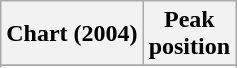<table class="wikitable sortable plainrowheaders" style="text-align:center">
<tr>
<th scope="col">Chart (2004)</th>
<th scope="col">Peak<br>position</th>
</tr>
<tr>
</tr>
<tr>
</tr>
<tr>
</tr>
</table>
